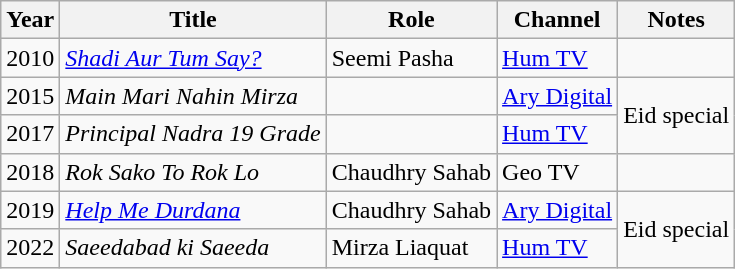<table class="wikitable">
<tr>
<th>Year</th>
<th>Title</th>
<th>Role</th>
<th>Channel</th>
<th>Notes</th>
</tr>
<tr>
<td>2010</td>
<td><em><a href='#'>Shadi Aur Tum Say?</a></em></td>
<td>Seemi Pasha</td>
<td><a href='#'>Hum TV</a></td>
<td></td>
</tr>
<tr>
<td>2015</td>
<td><em>Main Mari Nahin Mirza </em></td>
<td></td>
<td><a href='#'>Ary Digital</a></td>
<td rowspan="2">Eid special</td>
</tr>
<tr>
<td>2017</td>
<td><em>Principal Nadra 19 Grade </em></td>
<td></td>
<td><a href='#'>Hum TV</a></td>
</tr>
<tr>
<td>2018</td>
<td><em>Rok Sako To Rok Lo</em></td>
<td>Chaudhry Sahab</td>
<td>Geo TV</td>
<td></td>
</tr>
<tr>
<td>2019</td>
<td><em><a href='#'>Help Me Durdana</a></em></td>
<td>Chaudhry Sahab</td>
<td><a href='#'>Ary Digital</a></td>
<td rowspan="2">Eid special</td>
</tr>
<tr>
<td>2022</td>
<td><em>Saeedabad ki Saeeda</em></td>
<td>Mirza Liaquat</td>
<td><a href='#'>Hum TV</a></td>
</tr>
</table>
